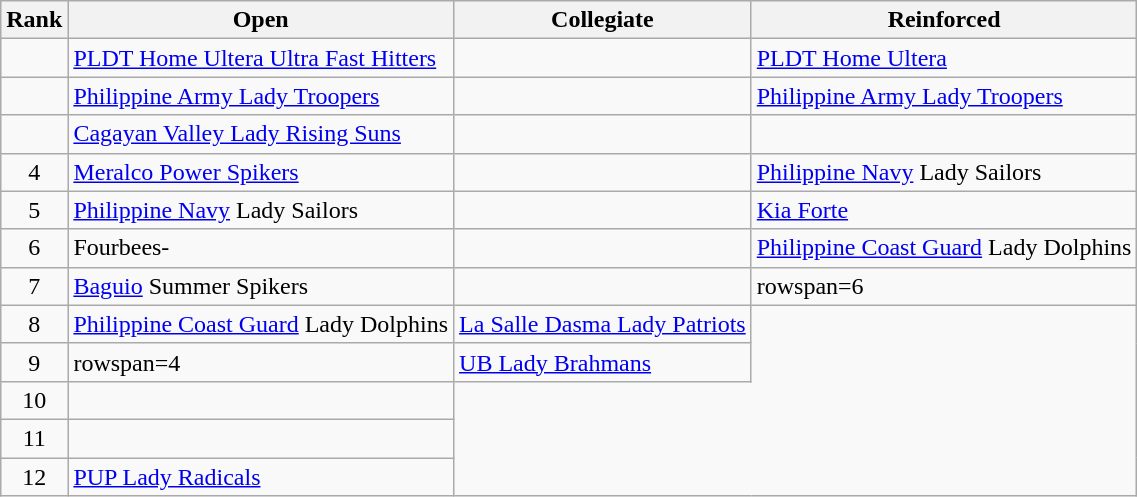<table class="wikitable">
<tr>
<th>Rank</th>
<th>Open</th>
<th>Collegiate</th>
<th>Reinforced</th>
</tr>
<tr>
<td align=center></td>
<td><a href='#'>PLDT Home Ultera Ultra Fast Hitters</a></td>
<td></td>
<td><a href='#'>PLDT Home Ultera</a></td>
</tr>
<tr>
<td align=center></td>
<td><a href='#'>Philippine Army Lady Troopers</a></td>
<td></td>
<td><a href='#'>Philippine Army Lady Troopers</a></td>
</tr>
<tr>
<td align=center></td>
<td><a href='#'>Cagayan Valley Lady Rising Suns</a></td>
<td></td>
<td></td>
</tr>
<tr>
<td align=center>4</td>
<td><a href='#'>Meralco Power Spikers</a></td>
<td></td>
<td><a href='#'>Philippine Navy</a> Lady Sailors</td>
</tr>
<tr>
<td align=center>5</td>
<td><a href='#'>Philippine Navy</a> Lady Sailors</td>
<td></td>
<td><a href='#'>Kia Forte</a></td>
</tr>
<tr>
<td align=center>6</td>
<td>Fourbees-</td>
<td></td>
<td><a href='#'>Philippine Coast Guard</a> Lady Dolphins</td>
</tr>
<tr>
<td align=center>7</td>
<td><a href='#'>Baguio</a> Summer Spikers</td>
<td></td>
<td>rowspan=6 </td>
</tr>
<tr>
<td align=center>8</td>
<td><a href='#'>Philippine Coast Guard</a> Lady Dolphins</td>
<td> <a href='#'>La Salle Dasma Lady Patriots</a></td>
</tr>
<tr>
<td align=center>9</td>
<td>rowspan=4 </td>
<td> <a href='#'>UB Lady Brahmans</a></td>
</tr>
<tr>
<td align=center>10</td>
<td></td>
</tr>
<tr>
<td align=center>11</td>
<td></td>
</tr>
<tr>
<td align=center>12</td>
<td> <a href='#'>PUP Lady Radicals</a></td>
</tr>
</table>
